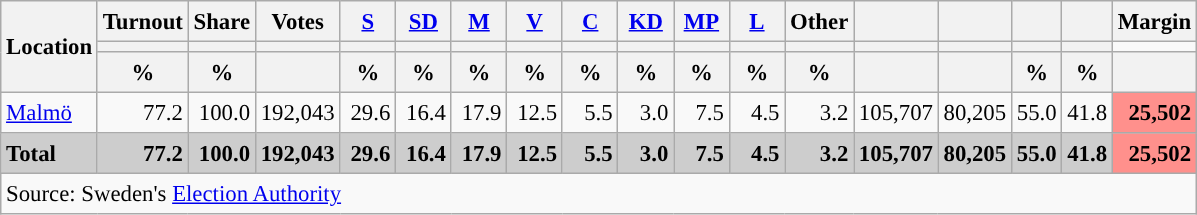<table class="wikitable sortable" style="text-align:right; font-size:95%; line-height:20px;">
<tr>
<th rowspan="3">Location</th>
<th>Turnout</th>
<th>Share</th>
<th>Votes</th>
<th width="30px" class="unsortable"><a href='#'>S</a></th>
<th width="30px" class="unsortable"><a href='#'>SD</a></th>
<th width="30px" class="unsortable"><a href='#'>M</a></th>
<th width="30px" class="unsortable"><a href='#'>V</a></th>
<th width="30px" class="unsortable"><a href='#'>C</a></th>
<th width="30px" class="unsortable"><a href='#'>KD</a></th>
<th width="30px" class="unsortable"><a href='#'>MP</a></th>
<th width="30px" class="unsortable"><a href='#'>L</a></th>
<th width="30px" class="unsortable">Other</th>
<th></th>
<th></th>
<th></th>
<th></th>
<th>Margin</th>
</tr>
<tr>
<th></th>
<th></th>
<th></th>
<th style="background:"></th>
<th style="background:"></th>
<th style="background:"></th>
<th style="background:"></th>
<th style="background:"></th>
<th style="background:"></th>
<th style="background:"></th>
<th style="background:"></th>
<th style="background:"></th>
<th style="background:"></th>
<th style="background:"></th>
<th style="background:"></th>
<th style="background:"></th>
</tr>
<tr>
<th data-sort-type="number">%</th>
<th data-sort-type="number">%</th>
<th></th>
<th data-sort-type="number">%</th>
<th data-sort-type="number">%</th>
<th data-sort-type="number">%</th>
<th data-sort-type="number">%</th>
<th data-sort-type="number">%</th>
<th data-sort-type="number">%</th>
<th data-sort-type="number">%</th>
<th data-sort-type="number">%</th>
<th data-sort-type="number">%</th>
<th data-sort-type="number"></th>
<th data-sort-type="number"></th>
<th data-sort-type="number">%</th>
<th data-sort-type="number">%</th>
<th data-sort-type="number"></th>
</tr>
<tr>
<td align="left"><a href='#'>Malmö</a></td>
<td>77.2</td>
<td>100.0</td>
<td>192,043</td>
<td>29.6</td>
<td>16.4</td>
<td>17.9</td>
<td>12.5</td>
<td>5.5</td>
<td>3.0</td>
<td>7.5</td>
<td>4.5</td>
<td>3.2</td>
<td>105,707</td>
<td>80,205</td>
<td>55.0</td>
<td>41.8</td>
<td bgcolor=#ff908c><strong>25,502</strong></td>
</tr>
<tr style="background:#CDCDCD;">
<td align="left"><strong>Total</strong></td>
<td><strong>77.2</strong></td>
<td><strong>100.0</strong></td>
<td><strong>192,043</strong></td>
<td><strong>29.6</strong></td>
<td><strong>16.4</strong></td>
<td><strong>17.9</strong></td>
<td><strong>12.5</strong></td>
<td><strong>5.5</strong></td>
<td><strong>3.0</strong></td>
<td><strong>7.5</strong></td>
<td><strong>4.5</strong></td>
<td><strong>3.2</strong></td>
<td><strong>105,707</strong></td>
<td><strong>80,205</strong></td>
<td><strong>55.0</strong></td>
<td><strong>41.8</strong></td>
<td bgcolor=#ff908c><strong>25,502</strong></td>
</tr>
<tr>
<td colspan="18" align="left">Source: Sweden's <a href='#'>Election Authority</a></td>
</tr>
</table>
